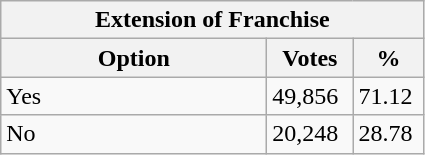<table class="wikitable">
<tr>
<th colspan="3">Extension of Franchise</th>
</tr>
<tr>
<th style="width: 170px">Option</th>
<th style="width: 50px">Votes</th>
<th style="width: 40px">%</th>
</tr>
<tr>
<td>Yes</td>
<td>49,856</td>
<td>71.12</td>
</tr>
<tr>
<td>No</td>
<td>20,248</td>
<td>28.78</td>
</tr>
</table>
